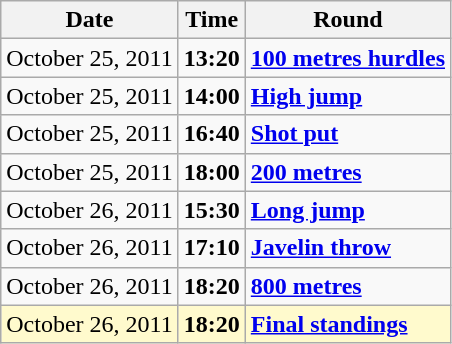<table class="wikitable">
<tr>
<th>Date</th>
<th>Time</th>
<th>Round</th>
</tr>
<tr>
<td>October 25, 2011</td>
<td><strong>13:20</strong></td>
<td><strong><a href='#'>100 metres hurdles</a></strong></td>
</tr>
<tr>
<td>October 25, 2011</td>
<td><strong>14:00</strong></td>
<td><strong><a href='#'>High jump</a></strong></td>
</tr>
<tr>
<td>October 25, 2011</td>
<td><strong>16:40</strong></td>
<td><strong><a href='#'>Shot put</a></strong></td>
</tr>
<tr>
<td>October 25, 2011</td>
<td><strong>18:00</strong></td>
<td><strong><a href='#'>200 metres</a></strong></td>
</tr>
<tr>
<td>October 26, 2011</td>
<td><strong>15:30</strong></td>
<td><strong><a href='#'>Long jump</a></strong></td>
</tr>
<tr>
<td>October 26, 2011</td>
<td><strong>17:10</strong></td>
<td><strong><a href='#'>Javelin throw</a></strong></td>
</tr>
<tr>
<td>October 26, 2011</td>
<td><strong>18:20</strong></td>
<td><strong><a href='#'>800 metres</a></strong></td>
</tr>
<tr style=background:lemonchiffon>
<td>October 26, 2011</td>
<td><strong>18:20</strong></td>
<td><strong><a href='#'>Final standings</a></strong></td>
</tr>
</table>
